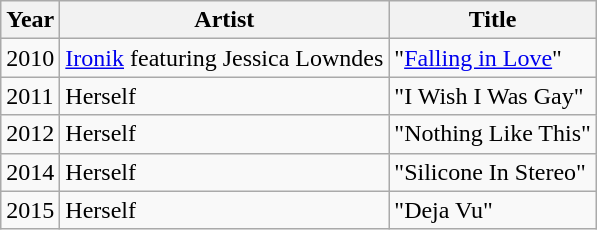<table class="wikitable sortable">
<tr>
<th align="center">Year</th>
<th align="center">Artist</th>
<th align="center">Title</th>
</tr>
<tr>
<td align="left">2010</td>
<td align="left"><a href='#'>Ironik</a> featuring Jessica Lowndes</td>
<td align="left">"<a href='#'>Falling in Love</a>"</td>
</tr>
<tr>
<td align="left">2011</td>
<td align="left">Herself</td>
<td align="left">"I Wish I Was Gay"</td>
</tr>
<tr>
<td align="left">2012</td>
<td align="left">Herself</td>
<td align="left">"Nothing Like This"</td>
</tr>
<tr>
<td align="left">2014</td>
<td align="left">Herself</td>
<td align="left">"Silicone In Stereo"</td>
</tr>
<tr>
<td align="left">2015</td>
<td align="left">Herself</td>
<td align="left">"Deja Vu"</td>
</tr>
</table>
